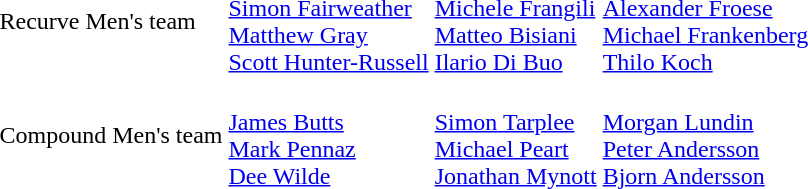<table>
<tr>
<td>Recurve Men's team<br></td>
<td><br><a href='#'>Simon Fairweather</a><br><a href='#'>Matthew Gray</a><br><a href='#'>Scott Hunter-Russell</a></td>
<td><br><a href='#'>Michele Frangili</a><br><a href='#'>Matteo Bisiani</a><br><a href='#'>Ilario Di Buo</a></td>
<td><br><a href='#'>Alexander Froese</a><br><a href='#'>Michael Frankenberg</a><br><a href='#'>Thilo Koch</a></td>
</tr>
<tr>
<td>Compound Men's team<br></td>
<td> <br><a href='#'>James Butts</a><br><a href='#'>Mark Pennaz</a><br><a href='#'>Dee Wilde</a></td>
<td> <br><a href='#'>Simon Tarplee</a><br><a href='#'>Michael Peart</a><br><a href='#'>Jonathan Mynott</a></td>
<td> <br><a href='#'>Morgan Lundin</a><br><a href='#'>Peter Andersson</a><br><a href='#'>Bjorn Andersson</a></td>
</tr>
</table>
